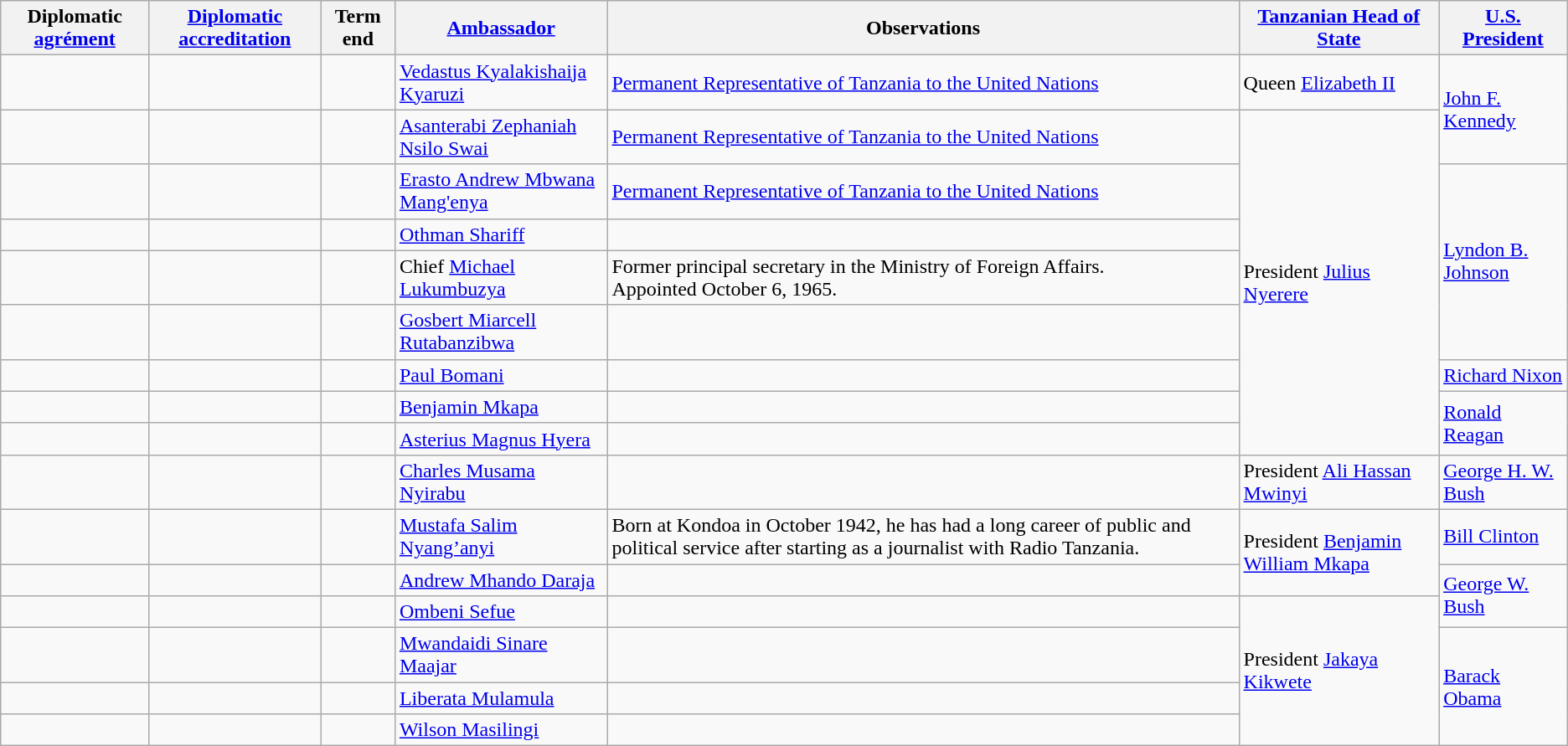<table class="wikitable sortable">
<tr>
<th>Diplomatic <a href='#'>agrément</a></th>
<th><a href='#'>Diplomatic accreditation</a></th>
<th>Term end</th>
<th><a href='#'>Ambassador</a></th>
<th>Observations</th>
<th><a href='#'>Tanzanian Head of State</a></th>
<th><a href='#'>U.S. President</a></th>
</tr>
<tr>
<td></td>
<td></td>
<td></td>
<td><a href='#'>Vedastus Kyalakishaija Kyaruzi</a></td>
<td><a href='#'>Permanent Representative of Tanzania to the United Nations</a></td>
<td>Queen <a href='#'>Elizabeth II</a></td>
<td rowspan="2"><a href='#'>John F. Kennedy</a></td>
</tr>
<tr>
<td></td>
<td></td>
<td></td>
<td><a href='#'>Asanterabi Zephaniah Nsilo Swai</a></td>
<td><a href='#'>Permanent Representative of Tanzania to the United Nations</a></td>
<td rowspan="8">President <a href='#'>Julius Nyerere</a></td>
</tr>
<tr>
<td></td>
<td></td>
<td></td>
<td><a href='#'>Erasto Andrew Mbwana Mang'enya</a></td>
<td><a href='#'>Permanent Representative of Tanzania to the United Nations</a></td>
<td rowspan="4"><a href='#'>Lyndon B. Johnson</a></td>
</tr>
<tr>
<td></td>
<td></td>
<td></td>
<td><a href='#'>Othman Shariff</a></td>
<td></td>
</tr>
<tr>
<td></td>
<td></td>
<td></td>
<td>Chief <a href='#'>Michael Lukumbuzya</a></td>
<td>Former principal secretary in the Ministry of Foreign Affairs.<br>Appointed October 6, 1965.</td>
</tr>
<tr>
<td></td>
<td></td>
<td></td>
<td><a href='#'>Gosbert Miarcell Rutabanzibwa</a></td>
<td></td>
</tr>
<tr>
<td></td>
<td></td>
<td></td>
<td><a href='#'>Paul Bomani</a></td>
<td></td>
<td><a href='#'>Richard Nixon</a></td>
</tr>
<tr>
<td></td>
<td></td>
<td></td>
<td><a href='#'>Benjamin Mkapa</a></td>
<td></td>
<td rowspan="2"><a href='#'>Ronald Reagan</a></td>
</tr>
<tr>
<td></td>
<td></td>
<td></td>
<td><a href='#'>Asterius Magnus Hyera</a></td>
<td></td>
</tr>
<tr>
<td></td>
<td></td>
<td></td>
<td><a href='#'>Charles Musama  Nyirabu</a></td>
<td></td>
<td>President <a href='#'>Ali Hassan Mwinyi</a></td>
<td><a href='#'>George H. W. Bush</a></td>
</tr>
<tr>
<td></td>
<td></td>
<td></td>
<td><a href='#'>Mustafa Salim Nyang’anyi</a></td>
<td>Born at Kondoa in October 1942, he has had a long career of public and political service after starting as a journalist with Radio Tanzania.</td>
<td rowspan="2">President <a href='#'>Benjamin William Mkapa</a></td>
<td><a href='#'>Bill Clinton</a></td>
</tr>
<tr>
<td></td>
<td></td>
<td></td>
<td><a href='#'>Andrew Mhando Daraja</a></td>
<td></td>
<td rowspan="2"><a href='#'>George W. Bush</a></td>
</tr>
<tr>
<td></td>
<td></td>
<td></td>
<td><a href='#'>Ombeni Sefue</a></td>
<td></td>
<td rowspan="4">President <a href='#'>Jakaya Kikwete</a></td>
</tr>
<tr>
<td></td>
<td></td>
<td></td>
<td><a href='#'>Mwandaidi Sinare Maajar</a></td>
<td></td>
<td rowspan="3"><a href='#'>Barack Obama</a></td>
</tr>
<tr>
<td></td>
<td></td>
<td></td>
<td><a href='#'>Liberata Mulamula</a></td>
<td></td>
</tr>
<tr>
<td></td>
<td></td>
<td></td>
<td><a href='#'>Wilson Masilingi</a></td>
<td></td>
</tr>
</table>
